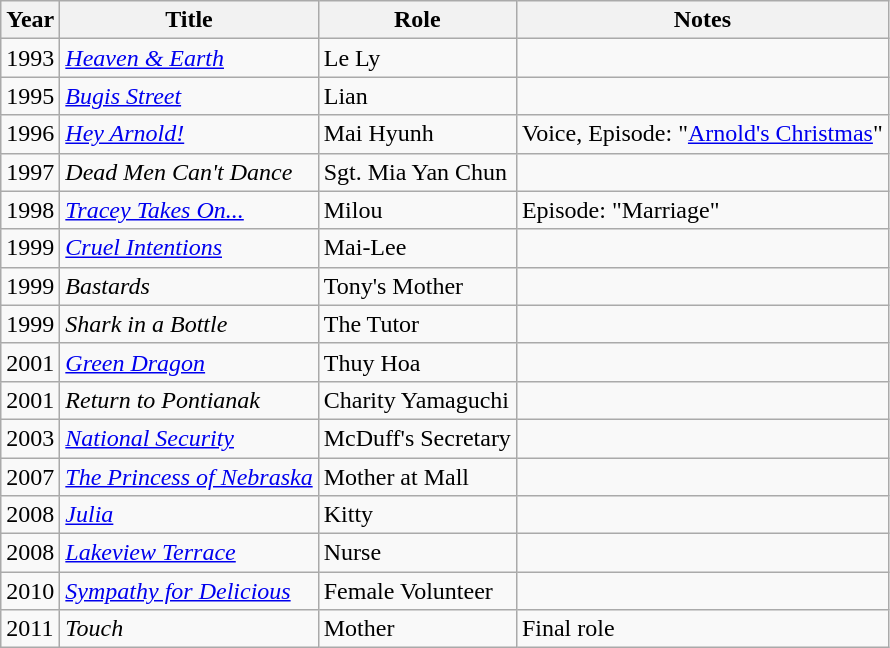<table class="wikitable">
<tr>
<th>Year</th>
<th>Title</th>
<th>Role</th>
<th>Notes</th>
</tr>
<tr>
<td>1993</td>
<td><em><a href='#'>Heaven & Earth</a></em></td>
<td>Le Ly</td>
<td></td>
</tr>
<tr>
<td>1995</td>
<td><em><a href='#'>Bugis Street</a></em></td>
<td>Lian</td>
<td></td>
</tr>
<tr>
<td>1996</td>
<td><em><a href='#'>Hey Arnold!</a></em></td>
<td>Mai Hyunh</td>
<td>Voice, Episode: "<a href='#'>Arnold's Christmas</a>"</td>
</tr>
<tr>
<td>1997</td>
<td><em>Dead Men Can't Dance</em></td>
<td>Sgt. Mia Yan Chun</td>
<td></td>
</tr>
<tr>
<td>1998</td>
<td><em><a href='#'>Tracey Takes On...</a></em></td>
<td>Milou</td>
<td>Episode: "Marriage"</td>
</tr>
<tr>
<td>1999</td>
<td><em><a href='#'>Cruel Intentions</a></em></td>
<td>Mai-Lee</td>
<td></td>
</tr>
<tr>
<td>1999</td>
<td><em>Bastards</em></td>
<td>Tony's Mother</td>
<td></td>
</tr>
<tr>
<td>1999</td>
<td><em>Shark in a Bottle</em></td>
<td>The Tutor</td>
<td></td>
</tr>
<tr>
<td>2001</td>
<td><em><a href='#'>Green Dragon</a></em></td>
<td>Thuy Hoa</td>
<td></td>
</tr>
<tr>
<td>2001</td>
<td><em>Return to Pontianak</em></td>
<td>Charity Yamaguchi</td>
<td></td>
</tr>
<tr>
<td>2003</td>
<td><em><a href='#'>National Security</a></em></td>
<td>McDuff's Secretary</td>
<td></td>
</tr>
<tr>
<td>2007</td>
<td><em><a href='#'>The Princess of Nebraska</a></em></td>
<td>Mother at Mall</td>
<td></td>
</tr>
<tr>
<td>2008</td>
<td><em><a href='#'>Julia</a></em></td>
<td>Kitty</td>
<td></td>
</tr>
<tr>
<td>2008</td>
<td><em><a href='#'>Lakeview Terrace</a></em></td>
<td>Nurse</td>
<td></td>
</tr>
<tr>
<td>2010</td>
<td><em><a href='#'>Sympathy for Delicious</a></em></td>
<td>Female Volunteer</td>
<td></td>
</tr>
<tr>
<td>2011</td>
<td><em>Touch</em></td>
<td>Mother</td>
<td>Final role</td>
</tr>
</table>
